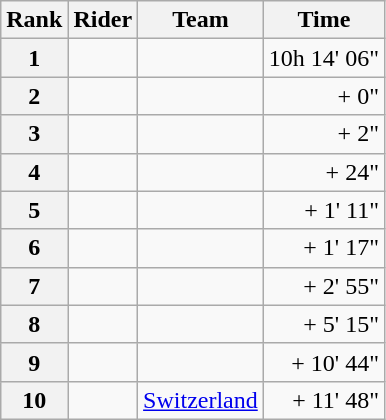<table class="wikitable">
<tr>
<th scope="col">Rank</th>
<th scope="col">Rider</th>
<th scope="col">Team</th>
<th scope="col">Time</th>
</tr>
<tr>
<th scope="row">1</th>
<td></td>
<td></td>
<td align="right">10h 14' 06"</td>
</tr>
<tr>
<th scope="row">2</th>
<td></td>
<td></td>
<td align="right">+ 0"</td>
</tr>
<tr>
<th scope="row">3</th>
<td></td>
<td></td>
<td align="right">+ 2"</td>
</tr>
<tr>
<th scope="row">4</th>
<td></td>
<td></td>
<td align="right">+ 24"</td>
</tr>
<tr>
<th scope="row">5</th>
<td></td>
<td></td>
<td align="right">+ 1' 11"</td>
</tr>
<tr>
<th scope="row">6</th>
<td></td>
<td></td>
<td align="right">+ 1' 17"</td>
</tr>
<tr>
<th scope="row">7</th>
<td></td>
<td></td>
<td align="right">+ 2' 55"</td>
</tr>
<tr>
<th scope="row">8</th>
<td></td>
<td></td>
<td align="right">+ 5' 15"</td>
</tr>
<tr>
<th scope="row">9</th>
<td></td>
<td></td>
<td align="right">+ 10' 44"</td>
</tr>
<tr>
<th scope="row">10</th>
<td></td>
<td><a href='#'>Switzerland</a></td>
<td align="right">+ 11' 48"</td>
</tr>
</table>
